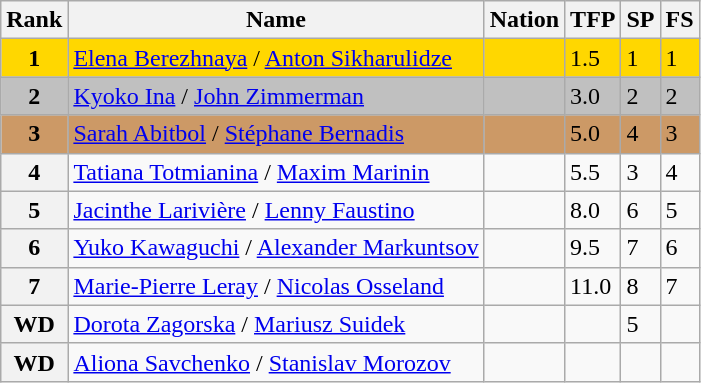<table class="wikitable">
<tr>
<th>Rank</th>
<th>Name</th>
<th>Nation</th>
<th>TFP</th>
<th>SP</th>
<th>FS</th>
</tr>
<tr bgcolor="gold">
<td align="center"><strong>1</strong></td>
<td><a href='#'>Elena Berezhnaya</a> / <a href='#'>Anton Sikharulidze</a></td>
<td></td>
<td>1.5</td>
<td>1</td>
<td>1</td>
</tr>
<tr bgcolor="silver">
<td align="center"><strong>2</strong></td>
<td><a href='#'>Kyoko Ina</a> / <a href='#'>John Zimmerman</a></td>
<td></td>
<td>3.0</td>
<td>2</td>
<td>2</td>
</tr>
<tr bgcolor="cc9966">
<td align="center"><strong>3</strong></td>
<td><a href='#'>Sarah Abitbol</a> / <a href='#'>Stéphane Bernadis</a></td>
<td></td>
<td>5.0</td>
<td>4</td>
<td>3</td>
</tr>
<tr>
<th>4</th>
<td><a href='#'>Tatiana Totmianina</a> / <a href='#'>Maxim Marinin</a></td>
<td></td>
<td>5.5</td>
<td>3</td>
<td>4</td>
</tr>
<tr>
<th>5</th>
<td><a href='#'>Jacinthe Larivière</a> / <a href='#'>Lenny Faustino</a></td>
<td></td>
<td>8.0</td>
<td>6</td>
<td>5</td>
</tr>
<tr>
<th>6</th>
<td><a href='#'>Yuko Kawaguchi</a> / <a href='#'>Alexander Markuntsov</a></td>
<td></td>
<td>9.5</td>
<td>7</td>
<td>6</td>
</tr>
<tr>
<th>7</th>
<td><a href='#'>Marie-Pierre Leray</a> / <a href='#'>Nicolas Osseland</a></td>
<td></td>
<td>11.0</td>
<td>8</td>
<td>7</td>
</tr>
<tr>
<th>WD</th>
<td><a href='#'>Dorota Zagorska</a> / <a href='#'>Mariusz Suidek</a></td>
<td></td>
<td></td>
<td>5</td>
<td></td>
</tr>
<tr>
<th>WD</th>
<td><a href='#'>Aliona Savchenko</a> / <a href='#'>Stanislav Morozov</a></td>
<td></td>
<td></td>
<td></td>
<td></td>
</tr>
</table>
